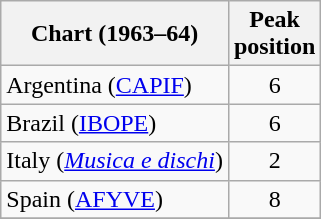<table class="wikitable sortable">
<tr>
<th align="left">Chart (1963–64)</th>
<th align="left">Peak<br>position</th>
</tr>
<tr>
<td align="left">Argentina (<a href='#'>CAPIF</a>)</td>
<td align="center">6</td>
</tr>
<tr>
<td align="left">Brazil (<a href='#'>IBOPE</a>)</td>
<td align="center">6</td>
</tr>
<tr>
<td align="left">Italy (<em><a href='#'>Musica e dischi</a></em>)</td>
<td align="center">2</td>
</tr>
<tr>
<td align="left">Spain (<a href='#'>AFYVE</a>)</td>
<td align="center">8</td>
</tr>
<tr>
</tr>
</table>
